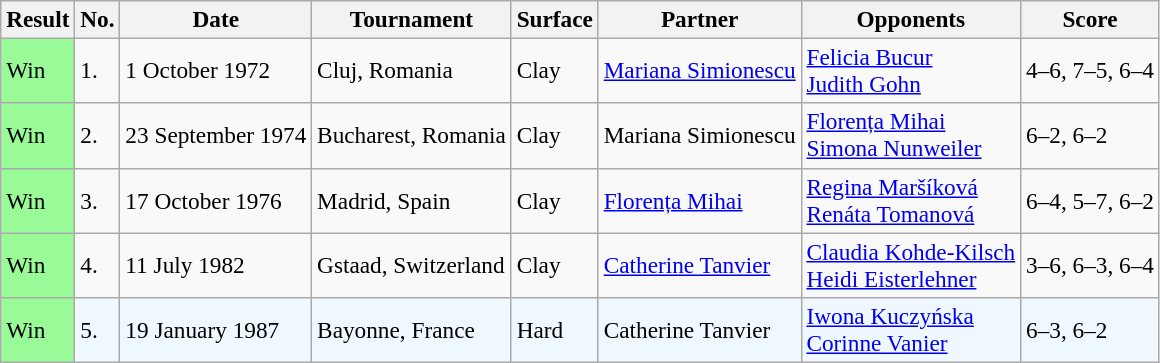<table class="sortable wikitable" style="font-size:97%">
<tr>
<th>Result</th>
<th>No.</th>
<th>Date</th>
<th>Tournament</th>
<th>Surface</th>
<th>Partner</th>
<th>Opponents</th>
<th>Score</th>
</tr>
<tr>
<td style="background:#98fb98;">Win</td>
<td>1.</td>
<td>1 October 1972</td>
<td>Cluj, Romania</td>
<td>Clay</td>
<td> <a href='#'>Mariana Simionescu</a></td>
<td> <a href='#'>Felicia Bucur</a> <br>  <a href='#'>Judith Gohn</a></td>
<td>4–6, 7–5, 6–4</td>
</tr>
<tr>
<td style="background:#98fb98;">Win</td>
<td>2.</td>
<td>23 September 1974</td>
<td>Bucharest, Romania</td>
<td>Clay</td>
<td> Mariana Simionescu</td>
<td> <a href='#'>Florența Mihai</a> <br>  <a href='#'>Simona Nunweiler</a></td>
<td>6–2, 6–2</td>
</tr>
<tr>
<td style="background:#98fb98;">Win</td>
<td>3.</td>
<td>17 October 1976</td>
<td>Madrid, Spain</td>
<td>Clay</td>
<td> <a href='#'>Florența Mihai</a></td>
<td> <a href='#'>Regina Maršíková</a> <br>  <a href='#'>Renáta Tomanová</a></td>
<td>6–4, 5–7, 6–2</td>
</tr>
<tr>
<td style="background:#98fb98;">Win</td>
<td>4.</td>
<td>11 July 1982</td>
<td>Gstaad, Switzerland</td>
<td>Clay</td>
<td> <a href='#'>Catherine Tanvier</a></td>
<td> <a href='#'>Claudia Kohde-Kilsch</a> <br>  <a href='#'>Heidi Eisterlehner</a></td>
<td>3–6, 6–3, 6–4</td>
</tr>
<tr style="background:#f0f8ff;">
<td style="background:#98fb98;">Win</td>
<td>5.</td>
<td>19 January 1987</td>
<td>Bayonne, France</td>
<td>Hard</td>
<td> Catherine Tanvier</td>
<td> <a href='#'>Iwona Kuczyńska</a> <br>  <a href='#'>Corinne Vanier</a></td>
<td>6–3, 6–2</td>
</tr>
</table>
